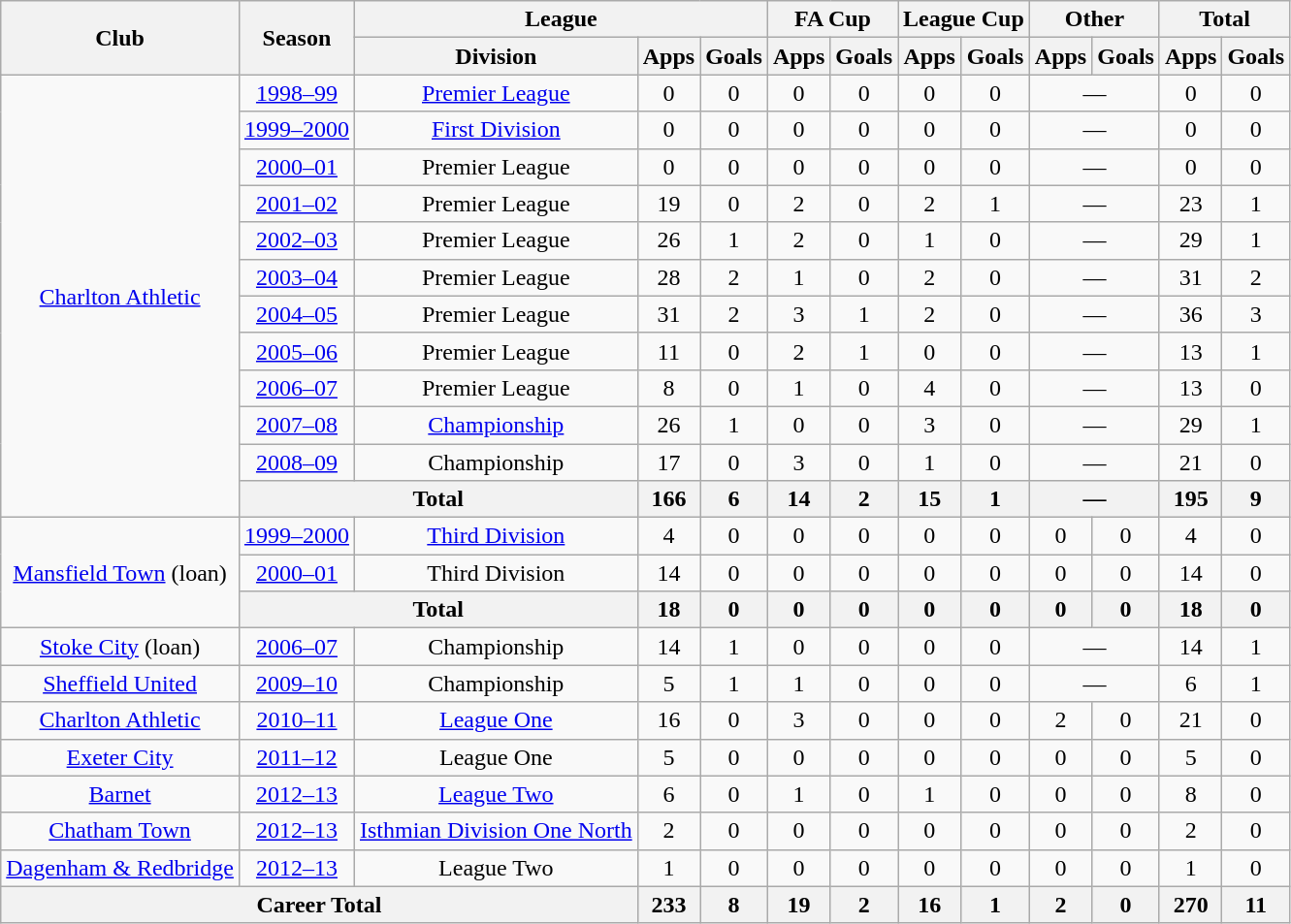<table class="wikitable" style="text-align: center;">
<tr>
<th rowspan="2">Club</th>
<th rowspan="2">Season</th>
<th colspan="3">League</th>
<th colspan="2">FA Cup</th>
<th colspan="2">League Cup</th>
<th colspan="2">Other</th>
<th colspan="2">Total</th>
</tr>
<tr>
<th>Division</th>
<th>Apps</th>
<th>Goals</th>
<th>Apps</th>
<th>Goals</th>
<th>Apps</th>
<th>Goals</th>
<th>Apps</th>
<th>Goals</th>
<th>Apps</th>
<th>Goals</th>
</tr>
<tr>
<td rowspan="12"><a href='#'>Charlton Athletic</a></td>
<td><a href='#'>1998–99</a></td>
<td><a href='#'>Premier League</a></td>
<td>0</td>
<td>0</td>
<td>0</td>
<td>0</td>
<td>0</td>
<td>0</td>
<td colspan="2">—</td>
<td>0</td>
<td>0</td>
</tr>
<tr>
<td><a href='#'>1999–2000</a></td>
<td><a href='#'>First Division</a></td>
<td>0</td>
<td>0</td>
<td>0</td>
<td>0</td>
<td>0</td>
<td>0</td>
<td colspan="2">—</td>
<td>0</td>
<td>0</td>
</tr>
<tr>
<td><a href='#'>2000–01</a></td>
<td>Premier League</td>
<td>0</td>
<td>0</td>
<td>0</td>
<td>0</td>
<td>0</td>
<td>0</td>
<td colspan="2">—</td>
<td>0</td>
<td>0</td>
</tr>
<tr>
<td><a href='#'>2001–02</a></td>
<td>Premier League</td>
<td>19</td>
<td>0</td>
<td>2</td>
<td>0</td>
<td>2</td>
<td>1</td>
<td colspan="2">—</td>
<td>23</td>
<td>1</td>
</tr>
<tr>
<td><a href='#'>2002–03</a></td>
<td>Premier League</td>
<td>26</td>
<td>1</td>
<td>2</td>
<td>0</td>
<td>1</td>
<td>0</td>
<td colspan="2">—</td>
<td>29</td>
<td>1</td>
</tr>
<tr>
<td><a href='#'>2003–04</a></td>
<td>Premier League</td>
<td>28</td>
<td>2</td>
<td>1</td>
<td>0</td>
<td>2</td>
<td>0</td>
<td colspan="2">—</td>
<td>31</td>
<td>2</td>
</tr>
<tr>
<td><a href='#'>2004–05</a></td>
<td>Premier League</td>
<td>31</td>
<td>2</td>
<td>3</td>
<td>1</td>
<td>2</td>
<td>0</td>
<td colspan="2">—</td>
<td>36</td>
<td>3</td>
</tr>
<tr>
<td><a href='#'>2005–06</a></td>
<td>Premier League</td>
<td>11</td>
<td>0</td>
<td>2</td>
<td>1</td>
<td>0</td>
<td>0</td>
<td colspan="2">—</td>
<td>13</td>
<td>1</td>
</tr>
<tr>
<td><a href='#'>2006–07</a></td>
<td>Premier League</td>
<td>8</td>
<td>0</td>
<td>1</td>
<td>0</td>
<td>4</td>
<td>0</td>
<td colspan="2">—</td>
<td>13</td>
<td>0</td>
</tr>
<tr>
<td><a href='#'>2007–08</a></td>
<td><a href='#'>Championship</a></td>
<td>26</td>
<td>1</td>
<td>0</td>
<td>0</td>
<td>3</td>
<td>0</td>
<td colspan="2">—</td>
<td>29</td>
<td>1</td>
</tr>
<tr>
<td><a href='#'>2008–09</a></td>
<td>Championship</td>
<td>17</td>
<td>0</td>
<td>3</td>
<td>0</td>
<td>1</td>
<td>0</td>
<td colspan="2">—</td>
<td>21</td>
<td>0</td>
</tr>
<tr>
<th colspan="2">Total</th>
<th>166</th>
<th>6</th>
<th>14</th>
<th>2</th>
<th>15</th>
<th>1</th>
<th colspan="2">—</th>
<th>195</th>
<th>9</th>
</tr>
<tr>
<td rowspan="3"><a href='#'>Mansfield Town</a> (loan)</td>
<td><a href='#'>1999–2000</a></td>
<td><a href='#'>Third Division</a></td>
<td>4</td>
<td>0</td>
<td>0</td>
<td>0</td>
<td>0</td>
<td>0</td>
<td>0</td>
<td>0</td>
<td>4</td>
<td>0</td>
</tr>
<tr>
<td><a href='#'>2000–01</a></td>
<td>Third Division</td>
<td>14</td>
<td>0</td>
<td>0</td>
<td>0</td>
<td>0</td>
<td>0</td>
<td>0</td>
<td>0</td>
<td>14</td>
<td>0</td>
</tr>
<tr>
<th colspan="2">Total</th>
<th>18</th>
<th>0</th>
<th>0</th>
<th>0</th>
<th>0</th>
<th>0</th>
<th>0</th>
<th>0</th>
<th>18</th>
<th>0</th>
</tr>
<tr>
<td rowspan="1"><a href='#'>Stoke City</a> (loan)</td>
<td><a href='#'>2006–07</a></td>
<td>Championship</td>
<td>14</td>
<td>1</td>
<td>0</td>
<td>0</td>
<td>0</td>
<td>0</td>
<td colspan="2">—</td>
<td>14</td>
<td>1</td>
</tr>
<tr>
<td rowspan="1"><a href='#'>Sheffield United</a></td>
<td><a href='#'>2009–10</a></td>
<td>Championship</td>
<td>5</td>
<td>1</td>
<td>1</td>
<td>0</td>
<td>0</td>
<td>0</td>
<td colspan="2">—</td>
<td>6</td>
<td>1</td>
</tr>
<tr>
<td rowspan="1"><a href='#'>Charlton Athletic</a></td>
<td><a href='#'>2010–11</a></td>
<td><a href='#'>League One</a></td>
<td>16</td>
<td>0</td>
<td>3</td>
<td>0</td>
<td>0</td>
<td>0</td>
<td>2</td>
<td>0</td>
<td>21</td>
<td>0</td>
</tr>
<tr>
<td rowspan="1"><a href='#'>Exeter City</a></td>
<td><a href='#'>2011–12</a></td>
<td>League One</td>
<td>5</td>
<td>0</td>
<td>0</td>
<td>0</td>
<td>0</td>
<td>0</td>
<td>0</td>
<td>0</td>
<td>5</td>
<td>0</td>
</tr>
<tr>
<td rowspan="1"><a href='#'>Barnet</a></td>
<td><a href='#'>2012–13</a></td>
<td><a href='#'>League Two</a></td>
<td>6</td>
<td>0</td>
<td>1</td>
<td>0</td>
<td>1</td>
<td>0</td>
<td>0</td>
<td>0</td>
<td>8</td>
<td>0</td>
</tr>
<tr>
<td rowspan="1"><a href='#'>Chatham Town</a></td>
<td><a href='#'>2012–13</a></td>
<td><a href='#'>Isthmian Division One North</a></td>
<td>2</td>
<td>0</td>
<td>0</td>
<td>0</td>
<td>0</td>
<td>0</td>
<td>0</td>
<td>0</td>
<td>2</td>
<td>0</td>
</tr>
<tr>
<td rowspan="1"><a href='#'>Dagenham & Redbridge</a></td>
<td><a href='#'>2012–13</a></td>
<td>League Two</td>
<td>1</td>
<td>0</td>
<td>0</td>
<td>0</td>
<td>0</td>
<td>0</td>
<td>0</td>
<td>0</td>
<td>1</td>
<td>0</td>
</tr>
<tr>
<th colspan="3">Career Total</th>
<th>233</th>
<th>8</th>
<th>19</th>
<th>2</th>
<th>16</th>
<th>1</th>
<th>2</th>
<th>0</th>
<th>270</th>
<th>11</th>
</tr>
</table>
